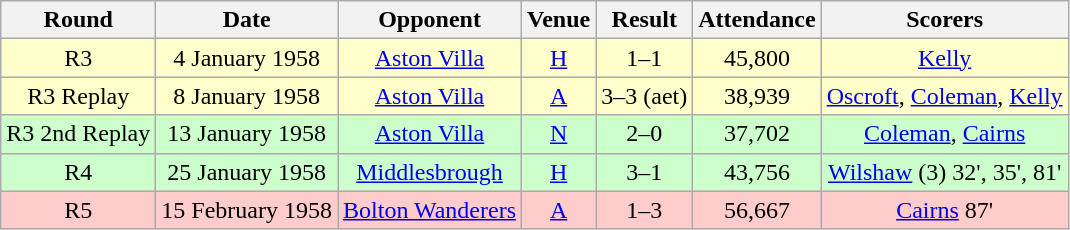<table class="wikitable" style="font-size:100%; text-align:center">
<tr>
<th>Round</th>
<th>Date</th>
<th>Opponent</th>
<th>Venue</th>
<th>Result</th>
<th>Attendance</th>
<th>Scorers</th>
</tr>
<tr style="background-color: #FFFFCC;">
<td>R3</td>
<td>4 January 1958</td>
<td><a href='#'>Aston Villa</a></td>
<td><a href='#'>H</a></td>
<td>1–1</td>
<td>45,800</td>
<td><a href='#'>Kelly</a></td>
</tr>
<tr style="background-color: #FFFFCC;">
<td>R3 Replay</td>
<td>8 January 1958</td>
<td><a href='#'>Aston Villa</a></td>
<td><a href='#'>A</a></td>
<td>3–3 (aet)</td>
<td>38,939</td>
<td><a href='#'>Oscroft</a>, <a href='#'>Coleman</a>, <a href='#'>Kelly</a></td>
</tr>
<tr style="background-color: #CCFFCC;">
<td>R3 2nd Replay</td>
<td>13 January 1958</td>
<td><a href='#'>Aston Villa</a></td>
<td><a href='#'>N</a></td>
<td>2–0</td>
<td>37,702</td>
<td><a href='#'>Coleman</a>, <a href='#'>Cairns</a></td>
</tr>
<tr style="background-color: #CCFFCC;">
<td>R4</td>
<td>25 January 1958</td>
<td><a href='#'>Middlesbrough</a></td>
<td><a href='#'>H</a></td>
<td>3–1</td>
<td>43,756</td>
<td><a href='#'>Wilshaw</a> (3) 32', 35', 81'</td>
</tr>
<tr style="background-color: #FFCCCC;">
<td>R5</td>
<td>15 February 1958</td>
<td><a href='#'>Bolton Wanderers</a></td>
<td><a href='#'>A</a></td>
<td>1–3</td>
<td>56,667</td>
<td><a href='#'>Cairns</a> 87'</td>
</tr>
</table>
